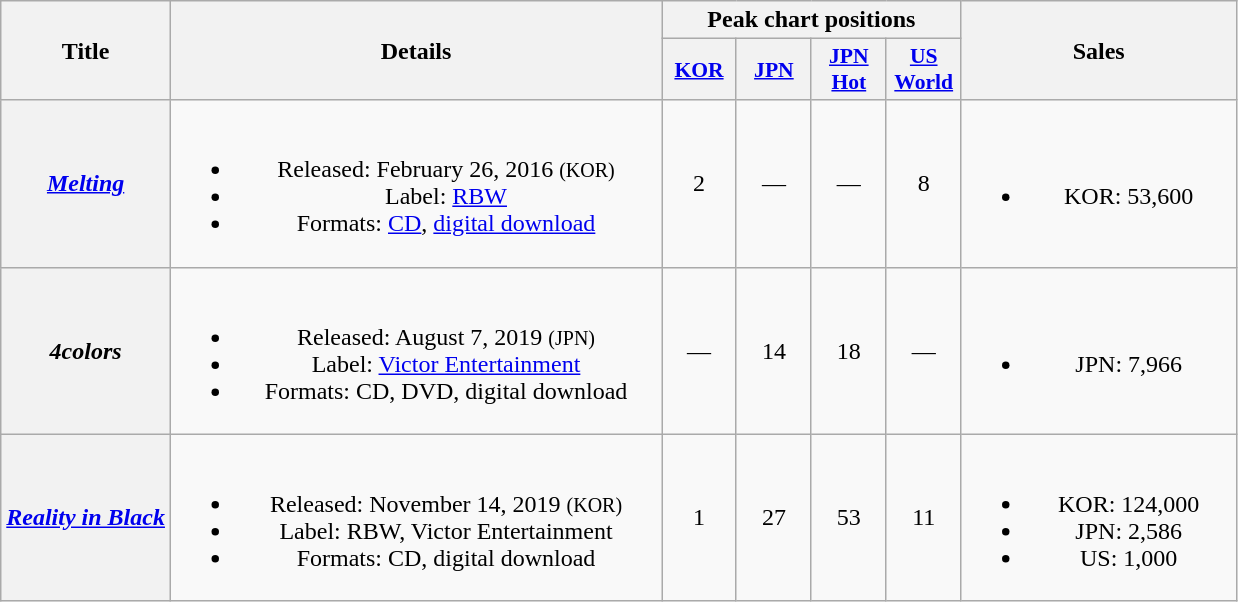<table class="wikitable plainrowheaders" style="text-align:center;">
<tr>
<th scope="col" rowspan="2">Title</th>
<th scope="col" rowspan="2" style="width:20em;">Details</th>
<th scope="col" colspan="4">Peak chart positions</th>
<th scope="col" rowspan="2" style="width:11em;">Sales</th>
</tr>
<tr>
<th scope="col" style="width:3em;font-size:90%;"><a href='#'>KOR</a><br></th>
<th scope="col" style="width:3em;font-size:90%;"><a href='#'>JPN</a><br></th>
<th scope="col" style="width:3em;font-size:90%;"><a href='#'>JPN Hot</a><br></th>
<th scope="col" style="width:3em;font-size:90%;"><a href='#'>US World</a><br></th>
</tr>
<tr>
<th scope="row"><em><a href='#'>Melting</a></em></th>
<td><br><ul><li>Released: February 26, 2016 <small>(KOR)</small></li><li>Label: <a href='#'>RBW</a></li><li>Formats: <a href='#'>CD</a>, <a href='#'>digital download</a></li></ul></td>
<td>2</td>
<td>—</td>
<td>—</td>
<td>8</td>
<td><br><ul><li>KOR: 53,600</li></ul></td>
</tr>
<tr>
<th scope="row"><em>4colors</em></th>
<td><br><ul><li>Released: August 7, 2019 <small>(JPN)</small></li><li>Label: <a href='#'>Victor Entertainment</a></li><li>Formats: CD, DVD, digital download</li></ul></td>
<td>—</td>
<td>14</td>
<td>18</td>
<td>—</td>
<td><br><ul><li>JPN: 7,966</li></ul></td>
</tr>
<tr>
<th scope="row"><em><a href='#'>Reality in Black</a></em></th>
<td><br><ul><li>Released: November 14, 2019 <small>(KOR)</small></li><li>Label: RBW, Victor Entertainment</li><li>Formats: CD, digital download</li></ul></td>
<td>1</td>
<td>27</td>
<td>53</td>
<td>11</td>
<td><br><ul><li>KOR: 124,000</li><li>JPN: 2,586</li><li>US: 1,000</li></ul></td>
</tr>
</table>
